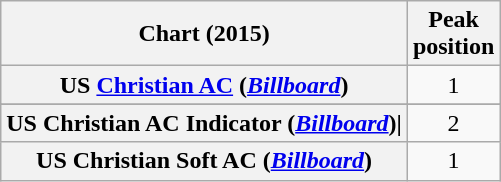<table class="wikitable sortable plainrowheaders" style="text-align:center">
<tr>
<th scope="col">Chart (2015)</th>
<th scope="col">Peak<br> position</th>
</tr>
<tr>
<th scope="row", align="left">US <a href='#'>Christian AC</a> (<em><a href='#'>Billboard</a></em>)</th>
<td>1</td>
</tr>
<tr>
</tr>
<tr>
</tr>
<tr>
<th scope="row", align="left">US Christian AC Indicator (<em><a href='#'>Billboard</a></em>)|</th>
<td>2</td>
</tr>
<tr>
<th scope="row", align="left">US Christian Soft AC (<em><a href='#'>Billboard</a></em>)</th>
<td>1</td>
</tr>
</table>
